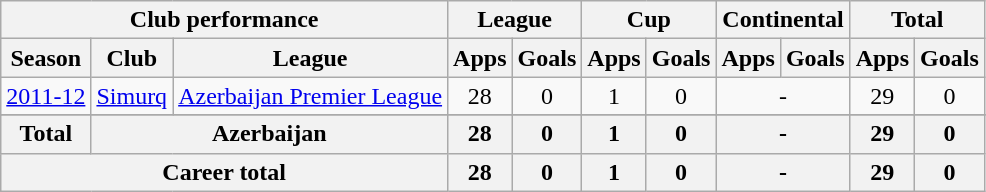<table class="wikitable" style="text-align:center">
<tr>
<th colspan=3>Club performance</th>
<th colspan=2>League</th>
<th colspan=2>Cup</th>
<th colspan=2>Continental</th>
<th colspan=2>Total</th>
</tr>
<tr>
<th>Season</th>
<th>Club</th>
<th>League</th>
<th>Apps</th>
<th>Goals</th>
<th>Apps</th>
<th>Goals</th>
<th>Apps</th>
<th>Goals</th>
<th>Apps</th>
<th>Goals</th>
</tr>
<tr>
<td><a href='#'>2011-12</a></td>
<td><a href='#'>Simurq</a></td>
<td><a href='#'>Azerbaijan Premier League</a></td>
<td>28</td>
<td>0</td>
<td>1</td>
<td>0</td>
<td colspan="2">-</td>
<td>29</td>
<td>0</td>
</tr>
<tr>
</tr>
<tr>
<th rowspan=1>Total</th>
<th colspan=2>Azerbaijan</th>
<th>28</th>
<th>0</th>
<th>1</th>
<th>0</th>
<th colspan="2">-</th>
<th>29</th>
<th>0</th>
</tr>
<tr>
<th colspan=3>Career total</th>
<th>28</th>
<th>0</th>
<th>1</th>
<th>0</th>
<th colspan="2">-</th>
<th>29</th>
<th>0</th>
</tr>
</table>
